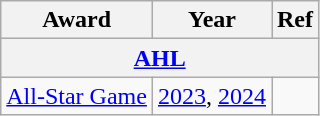<table class="wikitable">
<tr>
<th>Award</th>
<th>Year</th>
<th>Ref</th>
</tr>
<tr>
<th colspan="3"><a href='#'>AHL</a></th>
</tr>
<tr>
<td><a href='#'>All-Star Game</a></td>
<td><a href='#'>2023</a>, <a href='#'>2024</a></td>
<td></td>
</tr>
</table>
